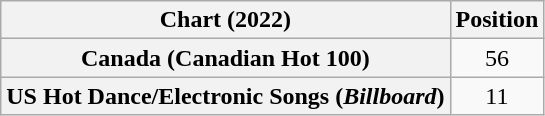<table class="wikitable sortable plainrowheaders" style="text-align:center">
<tr>
<th scope="col">Chart (2022)</th>
<th scope="col">Position</th>
</tr>
<tr>
<th scope="row">Canada (Canadian Hot 100)</th>
<td>56</td>
</tr>
<tr>
<th scope="row">US Hot Dance/Electronic Songs (<em>Billboard</em>)</th>
<td>11</td>
</tr>
</table>
